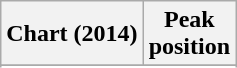<table class="wikitable sortable plainrowheaders">
<tr>
<th scope="col">Chart (2014)</th>
<th scope="col">Peak<br>position</th>
</tr>
<tr>
</tr>
<tr>
</tr>
</table>
